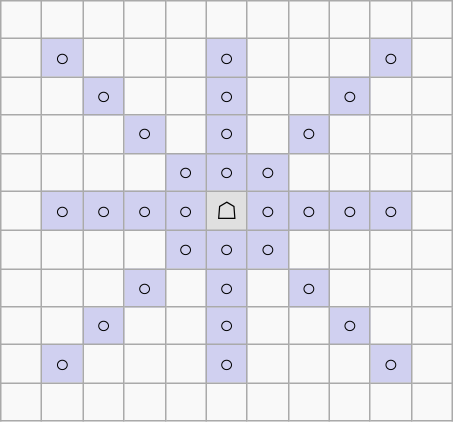<table border="1" class="wikitable">
<tr align=center>
<td width="20"> </td>
<td width="20"> </td>
<td width="20"> </td>
<td width="20"> </td>
<td width="20"> </td>
<td width="20"> </td>
<td width="20"> </td>
<td width="20"> </td>
<td width="20"> </td>
<td width="20"> </td>
<td width="20"> </td>
</tr>
<tr align=center>
<td> </td>
<td style="background:#d0d0f0;">○</td>
<td> </td>
<td> </td>
<td> </td>
<td style="background:#d0d0f0;">○</td>
<td> </td>
<td> </td>
<td> </td>
<td style="background:#d0d0f0;">○</td>
<td> </td>
</tr>
<tr align=center>
<td> </td>
<td> </td>
<td style="background:#d0d0f0;">○</td>
<td> </td>
<td> </td>
<td style="background:#d0d0f0;">○</td>
<td> </td>
<td> </td>
<td style="background:#d0d0f0;">○</td>
<td> </td>
<td> </td>
</tr>
<tr align=center>
<td> </td>
<td> </td>
<td> </td>
<td style="background:#d0d0f0;">○</td>
<td> </td>
<td style="background:#d0d0f0;">○</td>
<td> </td>
<td style="background:#d0d0f0;">○</td>
<td> </td>
<td> </td>
<td> </td>
</tr>
<tr align=center>
<td> </td>
<td> </td>
<td> </td>
<td> </td>
<td style="background:#d0d0f0;">○</td>
<td style="background:#d0d0f0;">○</td>
<td style="background:#d0d0f0;">○</td>
<td> </td>
<td> </td>
<td> </td>
<td> </td>
</tr>
<tr align=center>
<td> </td>
<td style="background:#d0d0f0;">○</td>
<td style="background:#d0d0f0;">○</td>
<td style="background:#d0d0f0;">○</td>
<td style="background:#d0d0f0;">○</td>
<td style="background:#e0e0e0;">☖</td>
<td style="background:#d0d0f0;">○</td>
<td style="background:#d0d0f0;">○</td>
<td style="background:#d0d0f0;">○</td>
<td style="background:#d0d0f0;">○</td>
<td> </td>
</tr>
<tr align=center>
<td> </td>
<td> </td>
<td> </td>
<td> </td>
<td style="background:#d0d0f0;">○</td>
<td style="background:#d0d0f0;">○</td>
<td style="background:#d0d0f0;">○</td>
<td> </td>
<td> </td>
<td> </td>
<td> </td>
</tr>
<tr align=center>
<td> </td>
<td> </td>
<td> </td>
<td style="background:#d0d0f0;">○</td>
<td> </td>
<td style="background:#d0d0f0;">○</td>
<td> </td>
<td style="background:#d0d0f0;">○</td>
<td> </td>
<td> </td>
<td> </td>
</tr>
<tr align=center>
<td> </td>
<td> </td>
<td style="background:#d0d0f0;">○</td>
<td> </td>
<td> </td>
<td style="background:#d0d0f0;">○</td>
<td> </td>
<td> </td>
<td style="background:#d0d0f0;">○</td>
<td> </td>
<td> </td>
</tr>
<tr align=center>
<td> </td>
<td style="background:#d0d0f0;">○</td>
<td> </td>
<td> </td>
<td> </td>
<td style="background:#d0d0f0;">○</td>
<td> </td>
<td> </td>
<td> </td>
<td style="background:#d0d0f0;">○</td>
<td> </td>
</tr>
<tr align=center>
<td> </td>
<td> </td>
<td> </td>
<td> </td>
<td> </td>
<td> </td>
<td> </td>
<td> </td>
<td> </td>
<td> </td>
<td> </td>
</tr>
</table>
